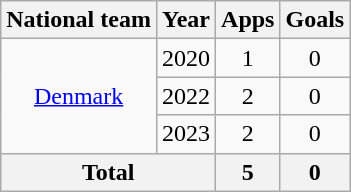<table class="wikitable" style="text-align:center">
<tr>
<th>National team</th>
<th>Year</th>
<th>Apps</th>
<th>Goals</th>
</tr>
<tr>
<td rowspan="3"><a href='#'>Denmark</a></td>
<td>2020</td>
<td>1</td>
<td>0</td>
</tr>
<tr>
<td>2022</td>
<td>2</td>
<td>0</td>
</tr>
<tr>
<td>2023</td>
<td>2</td>
<td>0</td>
</tr>
<tr>
<th colspan="2">Total</th>
<th>5</th>
<th>0</th>
</tr>
</table>
